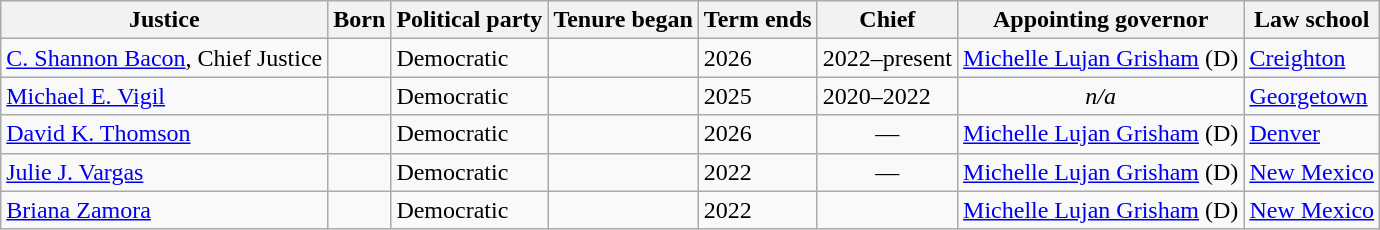<table class="wikitable sortable">
<tr>
<th>Justice</th>
<th>Born</th>
<th>Political party</th>
<th>Tenure began</th>
<th>Term ends</th>
<th>Chief</th>
<th>Appointing governor</th>
<th>Law school</th>
</tr>
<tr>
<td><a href='#'>C. Shannon Bacon</a>, Chief Justice</td>
<td></td>
<td>Democratic</td>
<td></td>
<td>2026</td>
<td>2022–present</td>
<td><a href='#'>Michelle Lujan Grisham</a> (D)</td>
<td><a href='#'>Creighton</a></td>
</tr>
<tr>
<td><a href='#'>Michael E. Vigil</a></td>
<td></td>
<td>Democratic</td>
<td></td>
<td>2025</td>
<td>2020–2022</td>
<td align=center><em>n/a</em></td>
<td><a href='#'>Georgetown</a></td>
</tr>
<tr>
<td><a href='#'>David K. Thomson</a></td>
<td></td>
<td>Democratic</td>
<td></td>
<td>2026</td>
<td align=center>—</td>
<td><a href='#'>Michelle Lujan Grisham</a> (D)</td>
<td><a href='#'>Denver</a></td>
</tr>
<tr>
<td><a href='#'>Julie J. Vargas</a></td>
<td></td>
<td>Democratic</td>
<td></td>
<td>2022</td>
<td align=center>—</td>
<td><a href='#'>Michelle Lujan Grisham</a> (D)</td>
<td><a href='#'>New Mexico</a></td>
</tr>
<tr>
<td><a href='#'>Briana Zamora</a></td>
<td></td>
<td>Democratic</td>
<td></td>
<td>2022</td>
<td align="center"></td>
<td><a href='#'>Michelle Lujan Grisham</a> (D)</td>
<td><a href='#'>New Mexico</a></td>
</tr>
</table>
